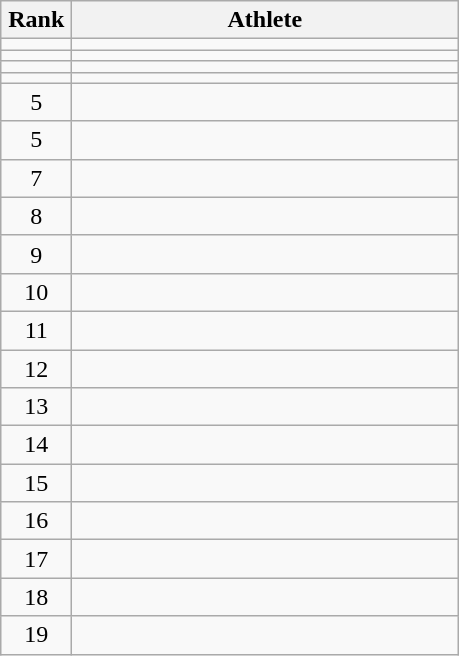<table class="wikitable" style="text-align: center;">
<tr>
<th width=40>Rank</th>
<th width=250>Athlete</th>
</tr>
<tr>
<td></td>
<td align=left></td>
</tr>
<tr>
<td></td>
<td align=left></td>
</tr>
<tr>
<td></td>
<td align=left></td>
</tr>
<tr>
<td></td>
<td align=left></td>
</tr>
<tr>
<td>5</td>
<td align=left></td>
</tr>
<tr>
<td>5</td>
<td align=left></td>
</tr>
<tr>
<td>7</td>
<td align=left></td>
</tr>
<tr>
<td>8</td>
<td align=left></td>
</tr>
<tr>
<td>9</td>
<td align=left></td>
</tr>
<tr>
<td>10</td>
<td align=left></td>
</tr>
<tr>
<td>11</td>
<td align=left></td>
</tr>
<tr>
<td>12</td>
<td align=left></td>
</tr>
<tr>
<td>13</td>
<td align=left></td>
</tr>
<tr>
<td>14</td>
<td align=left></td>
</tr>
<tr>
<td>15</td>
<td align=left></td>
</tr>
<tr>
<td>16</td>
<td align=left></td>
</tr>
<tr>
<td>17</td>
<td align=left></td>
</tr>
<tr>
<td>18</td>
<td align=left></td>
</tr>
<tr>
<td>19</td>
<td align=left></td>
</tr>
</table>
